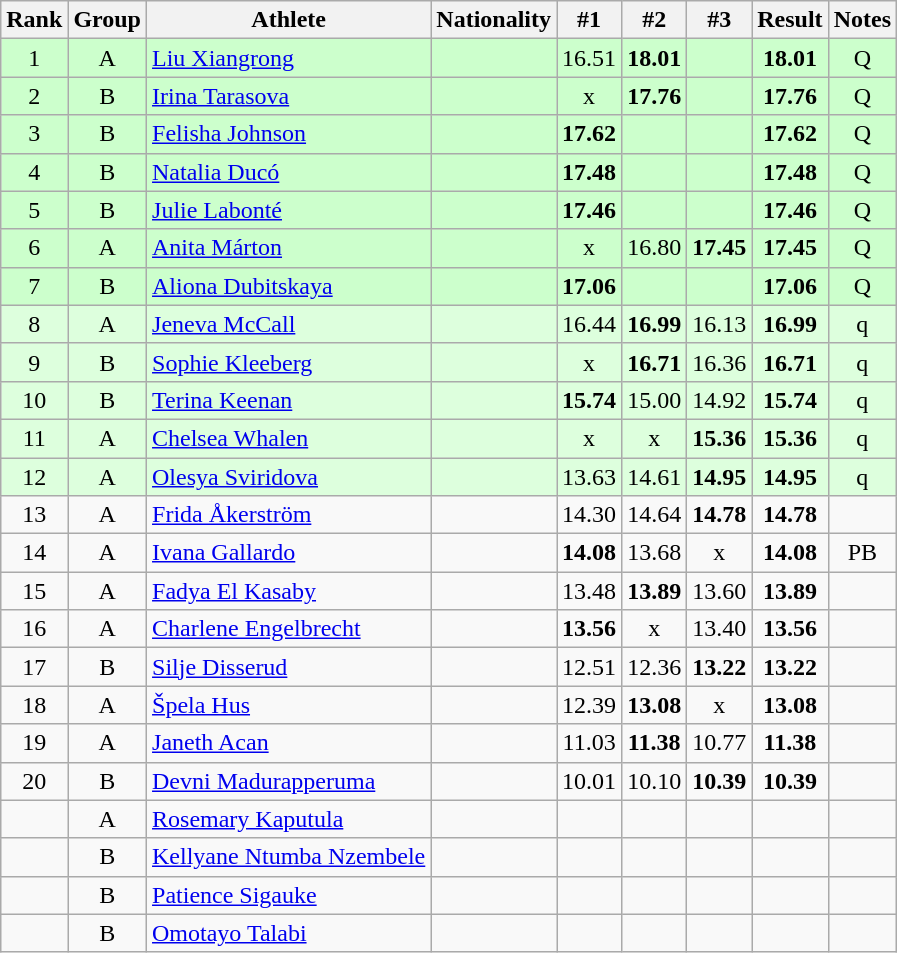<table class="wikitable sortable" style="text-align:center">
<tr>
<th>Rank</th>
<th>Group</th>
<th>Athlete</th>
<th>Nationality</th>
<th>#1</th>
<th>#2</th>
<th>#3</th>
<th>Result</th>
<th>Notes</th>
</tr>
<tr bgcolor=ccffcc>
<td>1</td>
<td>A</td>
<td align="left"><a href='#'>Liu Xiangrong</a></td>
<td align=left></td>
<td>16.51</td>
<td><strong>18.01</strong></td>
<td></td>
<td><strong>18.01</strong></td>
<td>Q</td>
</tr>
<tr bgcolor=ccffcc>
<td>2</td>
<td>B</td>
<td align="left"><a href='#'>Irina Tarasova</a></td>
<td align=left></td>
<td>x</td>
<td><strong>17.76</strong></td>
<td></td>
<td><strong>17.76</strong></td>
<td>Q</td>
</tr>
<tr bgcolor=ccffcc>
<td>3</td>
<td>B</td>
<td align="left"><a href='#'>Felisha Johnson</a></td>
<td align=left></td>
<td><strong>17.62</strong></td>
<td></td>
<td></td>
<td><strong>17.62</strong></td>
<td>Q</td>
</tr>
<tr bgcolor=ccffcc>
<td>4</td>
<td>B</td>
<td align="left"><a href='#'>Natalia Ducó</a></td>
<td align=left></td>
<td><strong>17.48</strong></td>
<td></td>
<td></td>
<td><strong>17.48</strong></td>
<td>Q</td>
</tr>
<tr bgcolor=ccffcc>
<td>5</td>
<td>B</td>
<td align="left"><a href='#'>Julie Labonté</a></td>
<td align=left></td>
<td><strong>17.46</strong></td>
<td></td>
<td></td>
<td><strong>17.46</strong></td>
<td>Q</td>
</tr>
<tr bgcolor=ccffcc>
<td>6</td>
<td>A</td>
<td align="left"><a href='#'>Anita Márton</a></td>
<td align=left></td>
<td>x</td>
<td>16.80</td>
<td><strong>17.45</strong></td>
<td><strong>17.45</strong></td>
<td>Q</td>
</tr>
<tr bgcolor=ccffcc>
<td>7</td>
<td>B</td>
<td align="left"><a href='#'>Aliona Dubitskaya</a></td>
<td align=left></td>
<td><strong>17.06</strong></td>
<td></td>
<td></td>
<td><strong>17.06</strong></td>
<td>Q</td>
</tr>
<tr bgcolor=ddffdd>
<td>8</td>
<td>A</td>
<td align="left"><a href='#'>Jeneva McCall</a></td>
<td align=left></td>
<td>16.44</td>
<td><strong>16.99</strong></td>
<td>16.13</td>
<td><strong>16.99</strong></td>
<td>q</td>
</tr>
<tr bgcolor=ddffdd>
<td>9</td>
<td>B</td>
<td align="left"><a href='#'>Sophie Kleeberg</a></td>
<td align=left></td>
<td>x</td>
<td><strong>16.71</strong></td>
<td>16.36</td>
<td><strong>16.71</strong></td>
<td>q</td>
</tr>
<tr bgcolor=ddffdd>
<td>10</td>
<td>B</td>
<td align="left"><a href='#'>Terina Keenan</a></td>
<td align=left></td>
<td><strong>15.74</strong></td>
<td>15.00</td>
<td>14.92</td>
<td><strong>15.74</strong></td>
<td>q</td>
</tr>
<tr bgcolor=ddffdd>
<td>11</td>
<td>A</td>
<td align="left"><a href='#'>Chelsea Whalen</a></td>
<td align=left></td>
<td>x</td>
<td>x</td>
<td><strong>15.36</strong></td>
<td><strong>15.36</strong></td>
<td>q</td>
</tr>
<tr bgcolor=ddffdd>
<td>12</td>
<td>A</td>
<td align="left"><a href='#'>Olesya Sviridova</a></td>
<td align=left></td>
<td>13.63</td>
<td>14.61</td>
<td><strong>14.95</strong></td>
<td><strong>14.95</strong></td>
<td>q</td>
</tr>
<tr>
<td>13</td>
<td>A</td>
<td align="left"><a href='#'>Frida Åkerström</a></td>
<td align=left></td>
<td>14.30</td>
<td>14.64</td>
<td><strong>14.78</strong></td>
<td><strong>14.78</strong></td>
<td></td>
</tr>
<tr>
<td>14</td>
<td>A</td>
<td align="left"><a href='#'>Ivana Gallardo</a></td>
<td align=left></td>
<td><strong>14.08</strong></td>
<td>13.68</td>
<td>x</td>
<td><strong>14.08</strong></td>
<td>PB</td>
</tr>
<tr>
<td>15</td>
<td>A</td>
<td align="left"><a href='#'>Fadya El Kasaby</a></td>
<td align=left></td>
<td>13.48</td>
<td><strong>13.89</strong></td>
<td>13.60</td>
<td><strong>13.89</strong></td>
<td></td>
</tr>
<tr>
<td>16</td>
<td>A</td>
<td align="left"><a href='#'>Charlene Engelbrecht</a></td>
<td align=left></td>
<td><strong>13.56</strong></td>
<td>x</td>
<td>13.40</td>
<td><strong>13.56</strong></td>
<td></td>
</tr>
<tr>
<td>17</td>
<td>B</td>
<td align="left"><a href='#'>Silje Disserud</a></td>
<td align=left></td>
<td>12.51</td>
<td>12.36</td>
<td><strong>13.22</strong></td>
<td><strong>13.22</strong></td>
<td></td>
</tr>
<tr>
<td>18</td>
<td>A</td>
<td align="left"><a href='#'>Špela Hus</a></td>
<td align=left></td>
<td>12.39</td>
<td><strong>13.08</strong></td>
<td>x</td>
<td><strong>13.08</strong></td>
<td></td>
</tr>
<tr>
<td>19</td>
<td>A</td>
<td align="left"><a href='#'>Janeth Acan</a></td>
<td align=left></td>
<td>11.03</td>
<td><strong>11.38</strong></td>
<td>10.77</td>
<td><strong>11.38</strong></td>
<td></td>
</tr>
<tr>
<td>20</td>
<td>B</td>
<td align="left"><a href='#'>Devni Madurapperuma</a></td>
<td align=left></td>
<td>10.01</td>
<td>10.10</td>
<td><strong>10.39</strong></td>
<td><strong>10.39</strong></td>
<td></td>
</tr>
<tr>
<td></td>
<td>A</td>
<td align="left"><a href='#'>Rosemary Kaputula</a></td>
<td align=left></td>
<td></td>
<td></td>
<td></td>
<td><strong></strong></td>
<td></td>
</tr>
<tr>
<td></td>
<td>B</td>
<td align="left"><a href='#'>Kellyane Ntumba Nzembele</a></td>
<td align=left></td>
<td></td>
<td></td>
<td></td>
<td><strong></strong></td>
<td></td>
</tr>
<tr>
<td></td>
<td>B</td>
<td align="left"><a href='#'>Patience Sigauke</a></td>
<td align=left></td>
<td></td>
<td></td>
<td></td>
<td><strong></strong></td>
<td></td>
</tr>
<tr>
<td></td>
<td>B</td>
<td align="left"><a href='#'>Omotayo Talabi</a></td>
<td align=left></td>
<td></td>
<td></td>
<td></td>
<td><strong></strong></td>
<td></td>
</tr>
</table>
